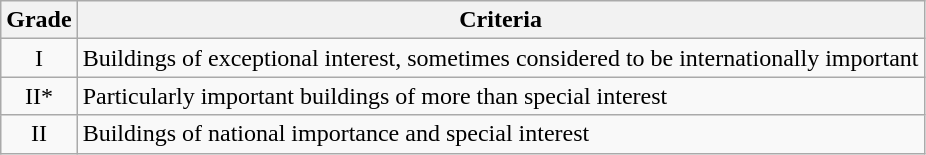<table class="wikitable">
<tr>
<th>Grade</th>
<th>Criteria</th>
</tr>
<tr>
<td align="center" >I</td>
<td>Buildings of exceptional interest, sometimes considered to be internationally important</td>
</tr>
<tr>
<td align="center" >II*</td>
<td>Particularly important buildings of more than special interest</td>
</tr>
<tr>
<td align="center" >II</td>
<td>Buildings of national importance and special interest</td>
</tr>
</table>
